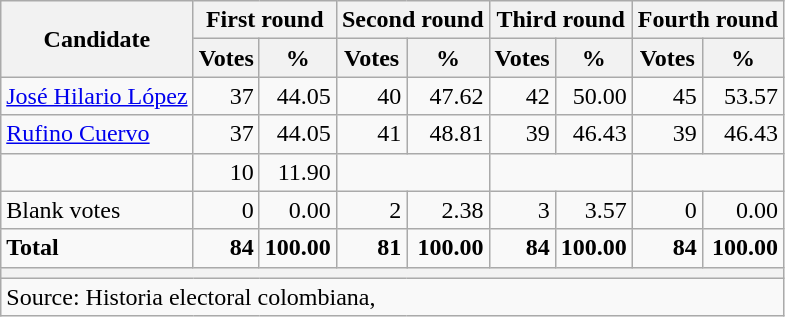<table class="wikitable sortable" style=text-align:right>
<tr>
<th rowspan=2>Candidate</th>
<th colspan=2>First round</th>
<th colspan=2>Second round</th>
<th colspan=2>Third round</th>
<th colspan=2>Fourth round</th>
</tr>
<tr>
<th>Votes</th>
<th>%</th>
<th>Votes</th>
<th>%</th>
<th>Votes</th>
<th>%</th>
<th>Votes</th>
<th>%</th>
</tr>
<tr>
<td align=left><a href='#'>José Hilario López</a></td>
<td>37</td>
<td>44.05</td>
<td>40</td>
<td>47.62</td>
<td>42</td>
<td>50.00</td>
<td>45</td>
<td>53.57</td>
</tr>
<tr>
<td align=left><a href='#'>Rufino Cuervo</a></td>
<td>37</td>
<td>44.05</td>
<td>41</td>
<td>48.81</td>
<td>39</td>
<td>46.43</td>
<td>39</td>
<td>46.43</td>
</tr>
<tr>
<td align=left></td>
<td>10</td>
<td>11.90</td>
<td colspan=2></td>
<td colspan=2></td>
<td colspan=2></td>
</tr>
<tr>
<td align=left>Blank votes</td>
<td>0</td>
<td>0.00</td>
<td>2</td>
<td>2.38</td>
<td>3</td>
<td>3.57</td>
<td>0</td>
<td>0.00</td>
</tr>
<tr class=sortbottom style=font-weight:bold>
<td align=left>Total</td>
<td>84</td>
<td>100.00</td>
<td>81</td>
<td>100.00</td>
<td>84</td>
<td>100.00</td>
<td>84</td>
<td>100.00</td>
</tr>
<tr class=sortbottom>
<th colspan=9></th>
</tr>
<tr class=sortbottom>
<td align=left colspan=9>Source: Historia electoral colombiana, </td>
</tr>
</table>
